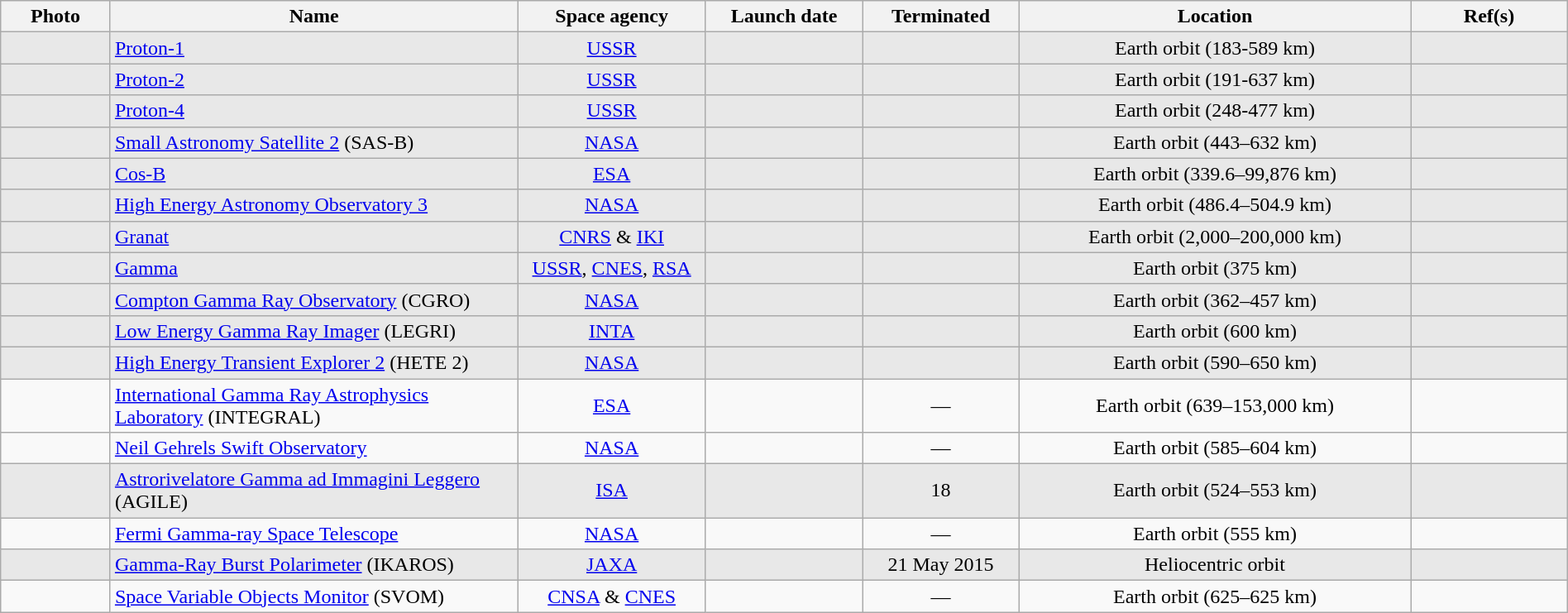<table class="wikitable sortable sticky-header" style="width:100%; border:0; text-align:center;">
<tr>
<th style="width:7% min-width: 100px;" class="unsortable">Photo</th>
<th style="width:26%;">Name</th>
<th style="width:12%;">Space agency</th>
<th style="width:10%;">Launch date</th>
<th style="width:10%;">Terminated</th>
<th style="width:25%;">Location</th>
<th class="unsortable" style="width:10%;">Ref(s)</th>
</tr>
<tr style="background:#E8E8E8;">
<td></td>
<td align="left"><a href='#'>Proton-1</a></td>
<td><a href='#'>USSR</a></td>
<td></td>
<td></td>
<td>Earth orbit (183-589 km)</td>
<td></td>
</tr>
<tr style="background:#E8E8E8;">
<td></td>
<td align="left"><a href='#'>Proton-2</a></td>
<td><a href='#'>USSR</a></td>
<td></td>
<td></td>
<td>Earth orbit (191-637 km)</td>
<td></td>
</tr>
<tr style="background:#E8E8E8;">
<td></td>
<td align="left"><a href='#'>Proton-4</a></td>
<td><a href='#'>USSR</a></td>
<td></td>
<td></td>
<td>Earth orbit (248-477 km)</td>
<td></td>
</tr>
<tr style="background:#E8E8E8;">
<td></td>
<td align="left"><a href='#'>Small Astronomy Satellite 2</a> (SAS-B)</td>
<td><a href='#'>NASA</a></td>
<td></td>
<td></td>
<td>Earth orbit (443–632 km)</td>
<td></td>
</tr>
<tr style="background:#E8E8E8;">
<td></td>
<td align="left"><a href='#'>Cos-B</a></td>
<td><a href='#'>ESA</a></td>
<td></td>
<td></td>
<td>Earth orbit (339.6–99,876 km)</td>
<td></td>
</tr>
<tr style="background:#E8E8E8;">
<td></td>
<td align="left"><a href='#'>High Energy Astronomy Observatory 3</a></td>
<td><a href='#'>NASA</a></td>
<td></td>
<td></td>
<td>Earth orbit (486.4–504.9 km)</td>
<td></td>
</tr>
<tr style="background:#E8E8E8;">
<td></td>
<td align="left"><a href='#'>Granat</a></td>
<td><a href='#'>CNRS</a> & <a href='#'>IKI</a></td>
<td></td>
<td></td>
<td>Earth orbit (2,000–200,000 km)</td>
<td></td>
</tr>
<tr style="background:#E8E8E8;">
<td></td>
<td align=left><a href='#'>Gamma</a></td>
<td><a href='#'>USSR</a>, <a href='#'>CNES</a>, <a href='#'>RSA</a></td>
<td></td>
<td></td>
<td>Earth orbit (375 km)</td>
<td></td>
</tr>
<tr style="background:#E8E8E8;">
<td></td>
<td align="left"><a href='#'>Compton Gamma Ray Observatory</a> (CGRO)</td>
<td><a href='#'>NASA</a></td>
<td></td>
<td></td>
<td>Earth orbit (362–457 km)</td>
<td></td>
</tr>
<tr style="background:#E8E8E8;">
<td></td>
<td align=left><a href='#'>Low Energy Gamma Ray Imager</a> (LEGRI)</td>
<td><a href='#'>INTA</a></td>
<td></td>
<td></td>
<td>Earth orbit (600 km)</td>
<td></td>
</tr>
<tr style="background:#E8E8E8;">
<td></td>
<td align="left"><a href='#'>High Energy Transient Explorer 2</a> (HETE 2)</td>
<td><a href='#'>NASA</a></td>
<td></td>
<td></td>
<td>Earth orbit (590–650 km)</td>
<td></td>
</tr>
<tr>
<td></td>
<td align="left"><a href='#'>International Gamma Ray Astrophysics Laboratory</a> (INTEGRAL)</td>
<td><a href='#'>ESA</a></td>
<td></td>
<td>—</td>
<td>Earth orbit (639–153,000 km)</td>
<td></td>
</tr>
<tr>
<td></td>
<td align="left"><a href='#'>Neil Gehrels Swift Observatory</a></td>
<td><a href='#'>NASA</a></td>
<td></td>
<td>—</td>
<td>Earth orbit (585–604 km)</td>
<td></td>
</tr>
<tr style="background:#E8E8E8;">
<td></td>
<td align="left"><a href='#'>Astrorivelatore Gamma ad Immagini Leggero</a> (AGILE)</td>
<td><a href='#'>ISA</a></td>
<td></td>
<td>18 </td>
<td>Earth orbit (524–553 km)</td>
<td></td>
</tr>
<tr>
<td></td>
<td align="left"><a href='#'>Fermi Gamma-ray Space Telescope</a></td>
<td><a href='#'>NASA</a></td>
<td></td>
<td>—</td>
<td>Earth orbit (555 km)</td>
<td></td>
</tr>
<tr style="background:#E8E8E8;">
<td></td>
<td align="left"><a href='#'>Gamma-Ray Burst Polarimeter</a> (IKAROS)</td>
<td><a href='#'>JAXA</a></td>
<td></td>
<td>21 May 2015</td>
<td>Heliocentric orbit</td>
<td></td>
</tr>
<tr>
<td></td>
<td align=left><a href='#'>Space Variable Objects Monitor</a> (SVOM)</td>
<td><a href='#'>CNSA</a> & <a href='#'>CNES</a></td>
<td></td>
<td>—</td>
<td>Earth orbit (625–625 km)</td>
<td></td>
</tr>
</table>
